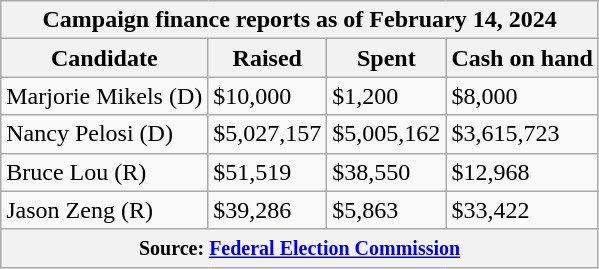<table class="wikitable sortable">
<tr>
<th colspan=4>Campaign finance reports as of February 14, 2024</th>
</tr>
<tr style="text-align:center;">
<th>Candidate</th>
<th>Raised</th>
<th>Spent</th>
<th>Cash on hand</th>
</tr>
<tr>
<td>Marjorie Mikels (D)</td>
<td>$10,000</td>
<td>$1,200</td>
<td>$8,000</td>
</tr>
<tr>
<td>Nancy Pelosi (D)</td>
<td>$5,027,157</td>
<td>$5,005,162</td>
<td>$3,615,723</td>
</tr>
<tr>
<td>Bruce Lou (R)</td>
<td>$51,519</td>
<td>$38,550</td>
<td>$12,968</td>
</tr>
<tr>
<td>Jason Zeng (R)</td>
<td>$39,286</td>
<td>$5,863</td>
<td>$33,422</td>
</tr>
<tr>
<th colspan="4"><small>Source: <a href='#'>Federal Election Commission</a></small></th>
</tr>
</table>
